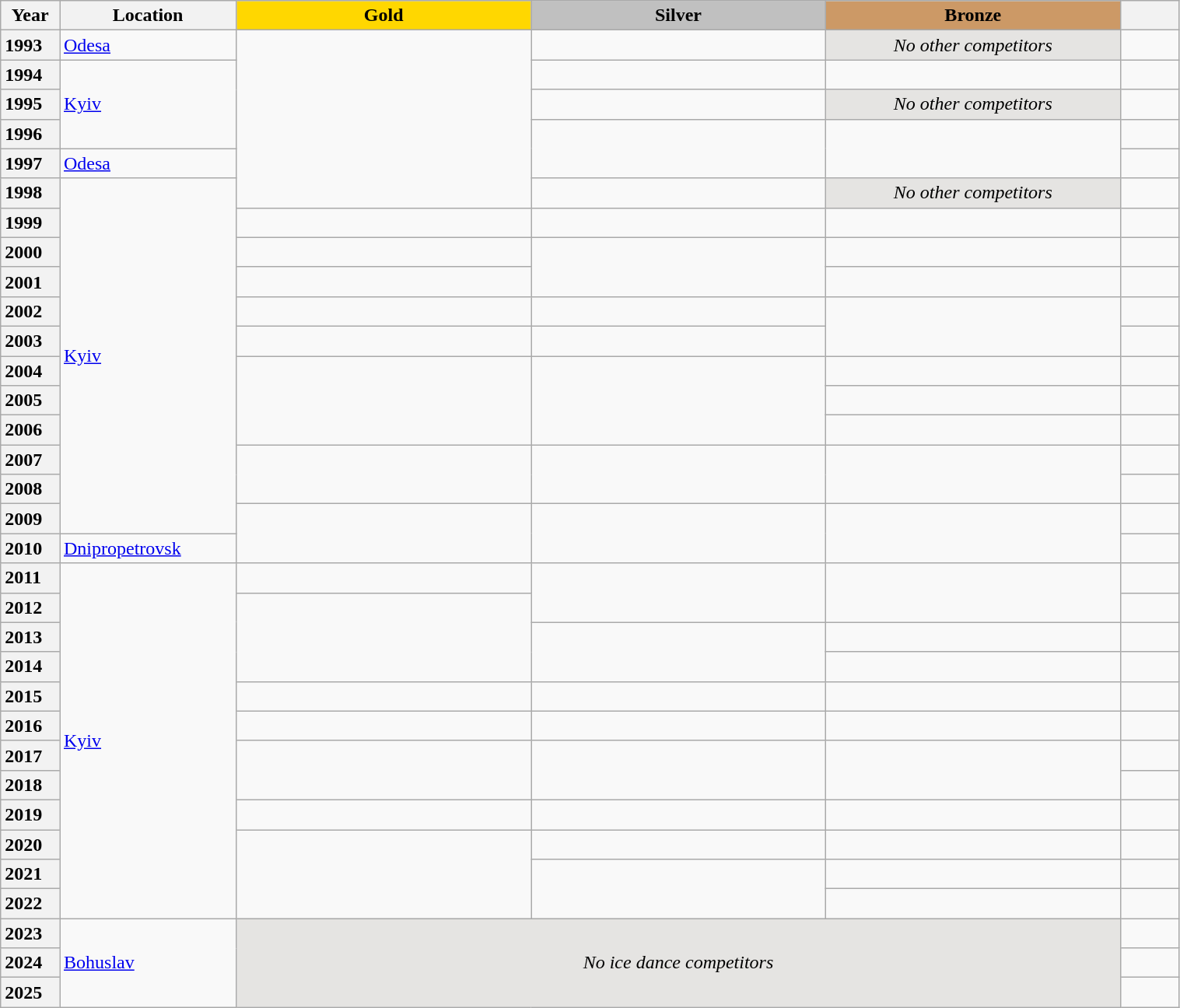<table class="wikitable unsortable" style="text-align:left; width:80%">
<tr>
<th scope="col" style="text-align:center; width:5%">Year</th>
<th scope="col" style="text-align:center; width:15%">Location</th>
<th scope="col" style="text-align:center; width:25%; background:gold">Gold</th>
<th scope="col" style="text-align:center; width:25%; background:silver">Silver</th>
<th scope="col" style="text-align:center; width:25%; background:#c96">Bronze</th>
<th scope="col" style="text-align:center; width:5%"></th>
</tr>
<tr>
<th scope="row" style="text-align:left">1993</th>
<td><a href='#'>Odesa</a></td>
<td rowspan="6"></td>
<td></td>
<td align=center bgcolor="e5e4e2"><em>No other competitors</em></td>
<td></td>
</tr>
<tr>
<th scope="row" style="text-align:left">1994</th>
<td rowspan="3"><a href='#'>Kyiv</a></td>
<td></td>
<td></td>
<td></td>
</tr>
<tr>
<th scope="row" style="text-align:left">1995</th>
<td></td>
<td align=center bgcolor="e5e4e2"><em>No other competitors</em></td>
<td></td>
</tr>
<tr>
<th scope="row" style="text-align:left">1996</th>
<td rowspan="2"></td>
<td rowspan="2"></td>
<td></td>
</tr>
<tr>
<th scope="row" style="text-align:left">1997</th>
<td><a href='#'>Odesa</a></td>
<td></td>
</tr>
<tr>
<th scope="row" style="text-align:left">1998</th>
<td rowspan="12"><a href='#'>Kyiv</a></td>
<td></td>
<td align=center bgcolor="e5e4e2"><em>No other competitors</em></td>
<td></td>
</tr>
<tr>
<th scope="row" style="text-align:left">1999</th>
<td></td>
<td></td>
<td></td>
<td></td>
</tr>
<tr>
<th scope="row" style="text-align:left">2000</th>
<td></td>
<td rowspan="2"></td>
<td></td>
<td></td>
</tr>
<tr>
<th scope="row" style="text-align:left">2001</th>
<td></td>
<td></td>
<td></td>
</tr>
<tr>
<th scope="row" style="text-align:left">2002</th>
<td></td>
<td></td>
<td rowspan="2"></td>
<td></td>
</tr>
<tr>
<th scope="row" style="text-align:left">2003</th>
<td></td>
<td></td>
<td></td>
</tr>
<tr>
<th scope="row" style="text-align:left">2004</th>
<td rowspan="3"></td>
<td rowspan="3"></td>
<td></td>
<td></td>
</tr>
<tr>
<th scope="row" style="text-align:left">2005</th>
<td></td>
<td></td>
</tr>
<tr>
<th scope="row" style="text-align:left">2006</th>
<td></td>
<td></td>
</tr>
<tr>
<th scope="row" style="text-align:left">2007</th>
<td rowspan="2"></td>
<td rowspan="2"></td>
<td rowspan="2"></td>
<td></td>
</tr>
<tr>
<th scope="row" style="text-align:left">2008</th>
<td></td>
</tr>
<tr>
<th scope="row" style="text-align:left">2009</th>
<td rowspan="2"></td>
<td rowspan="2"></td>
<td rowspan="2"></td>
<td></td>
</tr>
<tr>
<th scope="row" style="text-align:left">2010</th>
<td><a href='#'>Dnipropetrovsk</a></td>
<td></td>
</tr>
<tr>
<th scope="row" style="text-align:left">2011</th>
<td rowspan="12"><a href='#'>Kyiv</a></td>
<td></td>
<td rowspan="2"></td>
<td rowspan="2"></td>
<td></td>
</tr>
<tr>
<th scope="row" style="text-align:left">2012</th>
<td rowspan="3"></td>
<td></td>
</tr>
<tr>
<th scope="row" style="text-align:left">2013</th>
<td rowspan="2"></td>
<td></td>
<td></td>
</tr>
<tr>
<th scope="row" style="text-align:left">2014</th>
<td></td>
<td></td>
</tr>
<tr>
<th scope="row" style="text-align:left">2015</th>
<td></td>
<td></td>
<td></td>
<td></td>
</tr>
<tr>
<th scope="row" style="text-align:left">2016</th>
<td></td>
<td></td>
<td></td>
<td></td>
</tr>
<tr>
<th scope="row" style="text-align:left">2017</th>
<td rowspan="2"></td>
<td rowspan="2"></td>
<td rowspan="2"></td>
<td></td>
</tr>
<tr>
<th scope="row" style="text-align:left">2018</th>
<td></td>
</tr>
<tr>
<th scope="row" style="text-align:left">2019</th>
<td></td>
<td></td>
<td></td>
<td></td>
</tr>
<tr>
<th scope="row" style="text-align:left">2020</th>
<td rowspan="3"></td>
<td></td>
<td></td>
<td></td>
</tr>
<tr>
<th scope="row" style="text-align:left">2021</th>
<td rowspan="2"></td>
<td></td>
<td></td>
</tr>
<tr>
<th scope="row" style="text-align:left">2022</th>
<td></td>
<td></td>
</tr>
<tr>
<th scope="row" style="text-align:left">2023</th>
<td rowspan="3"><a href='#'>Bohuslav</a></td>
<td colspan="3" rowspan="3" align="center" bgcolor="e5e4e2"><em>No ice dance competitors</em></td>
<td></td>
</tr>
<tr>
<th scope="row" style="text-align:left">2024</th>
<td></td>
</tr>
<tr>
<th scope="row" style="text-align:left">2025</th>
<td></td>
</tr>
</table>
